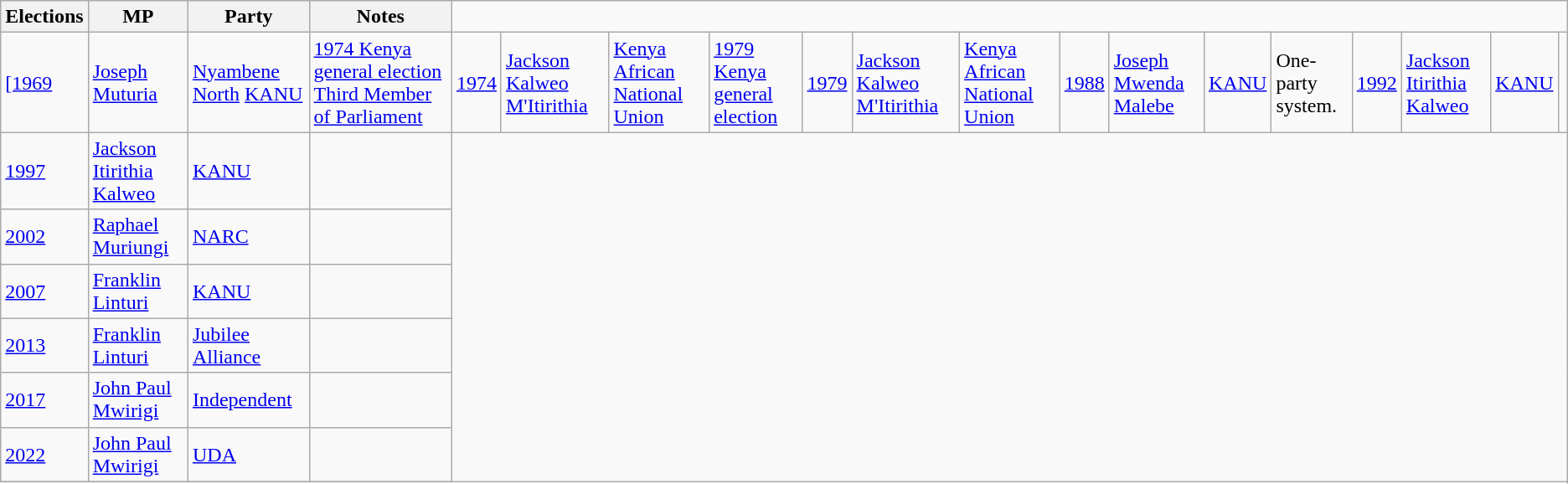<table class="wikitable">
<tr>
<th>Elections</th>
<th>MP </th>
<th>Party</th>
<th>Notes</th>
</tr>
<tr [1963 First Member of Parliament |[1963]] >
<td><a href='#'>[1969</a></td>
<td><a href='#'>Joseph Muturia</a></td>
<td><a href='#'>Nyambene North</a> <a href='#'>KANU</a></td>
<td><a href='#'>1974 Kenya general election Third Member of Parliament</a></td>
<td><a href='#'>1974</a></td>
<td><a href='#'>Jackson Kalweo M'Itirithia</a></td>
<td><a href='#'>Kenya African National Union</a></td>
<td><a href='#'>1979 Kenya general election</a></td>
<td><a href='#'>1979</a></td>
<td><a href='#'>Jackson Kalweo M'Itirithia</a></td>
<td><a href='#'>Kenya African National Union</a></td>
<td><a href='#'>1988</a></td>
<td><a href='#'>Joseph Mwenda Malebe</a></td>
<td><a href='#'>KANU</a></td>
<td>One-party system.</td>
<td><a href='#'>1992</a></td>
<td><a href='#'>Jackson Itirithia Kalweo</a></td>
<td><a href='#'>KANU</a></td>
<td></td>
</tr>
<tr>
<td><a href='#'>1997</a></td>
<td><a href='#'>Jackson Itirithia Kalweo</a></td>
<td><a href='#'>KANU</a></td>
<td></td>
</tr>
<tr>
<td><a href='#'>2002</a></td>
<td><a href='#'>Raphael Muriungi</a></td>
<td><a href='#'>NARC</a></td>
<td></td>
</tr>
<tr>
<td><a href='#'>2007</a></td>
<td><a href='#'>Franklin Linturi</a></td>
<td><a href='#'>KANU</a></td>
<td></td>
</tr>
<tr>
<td><a href='#'>2013</a></td>
<td><a href='#'>Franklin Linturi</a></td>
<td><a href='#'>Jubilee Alliance</a></td>
<td></td>
</tr>
<tr>
<td><a href='#'>2017</a></td>
<td><a href='#'>John Paul Mwirigi</a></td>
<td><a href='#'>Independent</a></td>
<td></td>
</tr>
<tr>
<td><a href='#'>2022</a></td>
<td><a href='#'>John Paul Mwirigi</a></td>
<td><a href='#'>UDA</a></td>
<td></td>
</tr>
<tr>
</tr>
</table>
